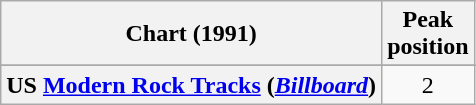<table class="wikitable sortable plainrowheaders" style="text-align:center">
<tr>
<th>Chart (1991)</th>
<th>Peak<br>position</th>
</tr>
<tr>
</tr>
<tr>
</tr>
<tr>
</tr>
<tr>
</tr>
<tr>
</tr>
<tr>
</tr>
<tr>
</tr>
<tr>
<th scope="row">US <a href='#'>Modern Rock Tracks</a> (<em><a href='#'>Billboard</a></em>)</th>
<td>2</td>
</tr>
</table>
